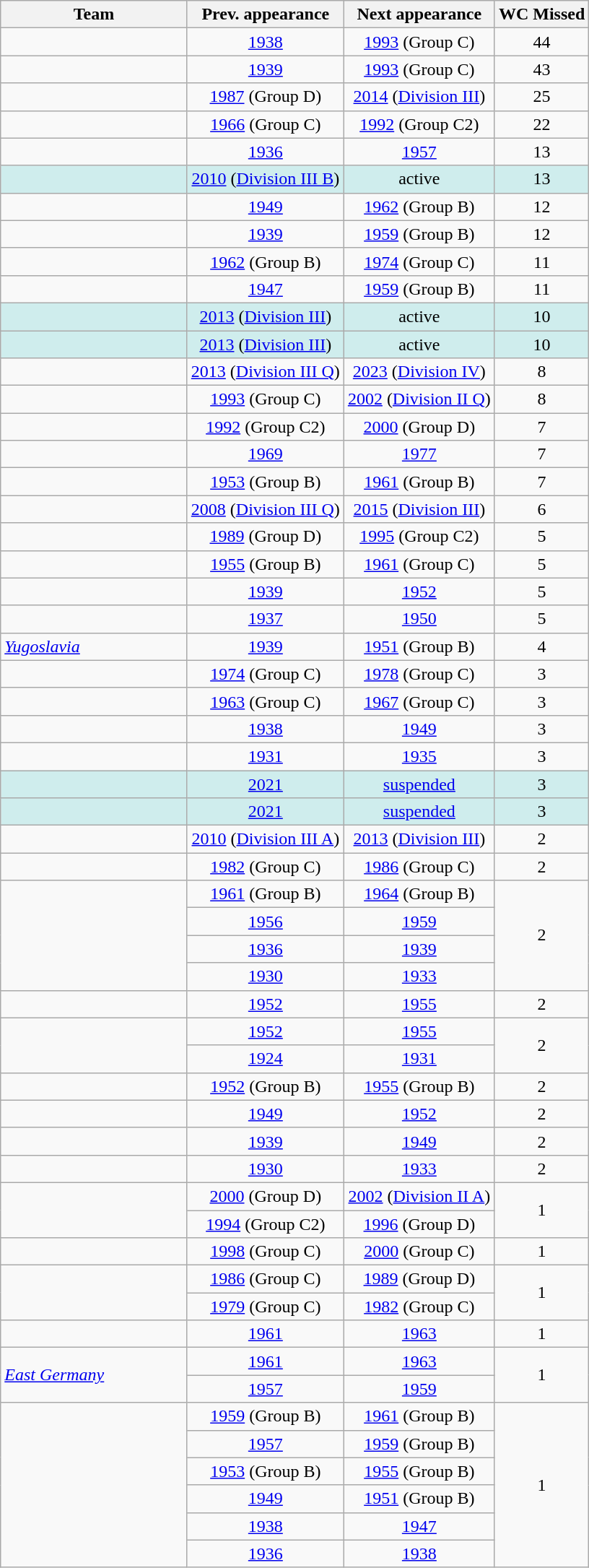<table class="wikitable" style="text-align:center;">
<tr>
<th width="165px">Team</th>
<th>Prev. appearance</th>
<th>Next appearance</th>
<th>WC Missed</th>
</tr>
<tr>
<td align="left"></td>
<td><a href='#'>1938</a></td>
<td><a href='#'>1993</a> (Group C)</td>
<td>44</td>
</tr>
<tr>
<td align="left"></td>
<td><a href='#'>1939</a></td>
<td><a href='#'>1993</a> (Group C)</td>
<td>43</td>
</tr>
<tr>
<td align="left"></td>
<td><a href='#'>1987</a> (Group D)</td>
<td><a href='#'>2014</a> (<a href='#'>Division III</a>)</td>
<td>25</td>
</tr>
<tr>
<td align="left"></td>
<td><a href='#'>1966</a> (Group C)</td>
<td><a href='#'>1992</a> (Group C2)</td>
<td>22</td>
</tr>
<tr>
<td align="left"></td>
<td><a href='#'>1936</a></td>
<td><a href='#'>1957</a></td>
<td>13</td>
</tr>
<tr style="background-color:#CFEDED;">
<td align="left"></td>
<td><a href='#'>2010</a> (<a href='#'>Division III B</a>)</td>
<td>active</td>
<td>13</td>
</tr>
<tr>
<td align="left"></td>
<td><a href='#'>1949</a></td>
<td><a href='#'>1962</a> (Group B)</td>
<td>12</td>
</tr>
<tr>
<td align="left"></td>
<td><a href='#'>1939</a></td>
<td><a href='#'>1959</a> (Group B)</td>
<td>12</td>
</tr>
<tr>
<td align="left"></td>
<td><a href='#'>1962</a> (Group B)</td>
<td><a href='#'>1974</a> (Group C)</td>
<td>11</td>
</tr>
<tr>
<td align="left"></td>
<td><a href='#'>1947</a></td>
<td><a href='#'>1959</a> (Group B)</td>
<td>11</td>
</tr>
<tr style="background-color:#CFEDED;">
<td align="left"></td>
<td><a href='#'>2013</a> (<a href='#'>Division III</a>)</td>
<td>active</td>
<td>10</td>
</tr>
<tr style="background-color:#CFEDED;">
<td align="left"></td>
<td><a href='#'>2013</a> (<a href='#'>Division III</a>)</td>
<td>active</td>
<td>10</td>
</tr>
<tr>
<td align="left"></td>
<td><a href='#'>2013</a> (<a href='#'>Division III Q</a>)</td>
<td><a href='#'>2023</a> (<a href='#'>Division IV</a>)</td>
<td>8</td>
</tr>
<tr>
<td align="left"></td>
<td><a href='#'>1993</a> (Group C)</td>
<td><a href='#'>2002</a> (<a href='#'>Division II Q</a>)</td>
<td>8</td>
</tr>
<tr>
<td align="left"></td>
<td><a href='#'>1992</a> (Group C2)</td>
<td><a href='#'>2000</a> (Group D)</td>
<td>7</td>
</tr>
<tr>
<td align="left"></td>
<td><a href='#'>1969</a></td>
<td><a href='#'>1977</a></td>
<td>7</td>
</tr>
<tr>
<td align="left"></td>
<td><a href='#'>1953</a> (Group B)</td>
<td><a href='#'>1961</a> (Group B)</td>
<td>7</td>
</tr>
<tr>
<td align="left"></td>
<td><a href='#'>2008</a> (<a href='#'>Division III Q</a>)</td>
<td><a href='#'>2015</a> (<a href='#'>Division III</a>)</td>
<td>6</td>
</tr>
<tr>
<td align="left"></td>
<td><a href='#'>1989</a> (Group D)</td>
<td><a href='#'>1995</a> (Group C2)</td>
<td>5</td>
</tr>
<tr>
<td align="left"></td>
<td><a href='#'>1955</a> (Group B)</td>
<td><a href='#'>1961</a> (Group C)</td>
<td>5</td>
</tr>
<tr>
<td align="left"></td>
<td><a href='#'>1939</a></td>
<td><a href='#'>1952</a></td>
<td>5</td>
</tr>
<tr>
<td align="left"></td>
<td><a href='#'>1937</a></td>
<td><a href='#'>1950</a></td>
<td>5</td>
</tr>
<tr>
<td align="left"> <em><a href='#'>Yugoslavia</a></em></td>
<td><a href='#'>1939</a></td>
<td><a href='#'>1951</a> (Group B)</td>
<td>4</td>
</tr>
<tr>
<td align="left"></td>
<td><a href='#'>1974</a> (Group C)</td>
<td><a href='#'>1978</a> (Group C)</td>
<td>3</td>
</tr>
<tr>
<td align="left"></td>
<td><a href='#'>1963</a> (Group C)</td>
<td><a href='#'>1967</a> (Group C)</td>
<td>3</td>
</tr>
<tr>
<td align="left"></td>
<td><a href='#'>1938</a></td>
<td><a href='#'>1949</a></td>
<td>3</td>
</tr>
<tr>
<td align="left"></td>
<td><a href='#'>1931</a></td>
<td><a href='#'>1935</a></td>
<td>3</td>
</tr>
<tr style="background-color:#CFEDED;">
<td align="left"></td>
<td><a href='#'>2021</a></td>
<td><a href='#'>suspended</a></td>
<td>3</td>
</tr>
<tr style="background-color:#CFEDED;">
<td align="left"></td>
<td><a href='#'>2021</a></td>
<td><a href='#'>suspended</a></td>
<td>3</td>
</tr>
<tr>
<td align="left"></td>
<td><a href='#'>2010</a> (<a href='#'>Division III A</a>)</td>
<td><a href='#'>2013</a> (<a href='#'>Division III</a>)</td>
<td>2</td>
</tr>
<tr>
<td align="left"></td>
<td><a href='#'>1982</a> (Group C)</td>
<td><a href='#'>1986</a> (Group C)</td>
<td>2</td>
</tr>
<tr>
<td rowspan="4" align="left"></td>
<td><a href='#'>1961</a> (Group B)</td>
<td><a href='#'>1964</a> (Group B)</td>
<td rowspan="4">2</td>
</tr>
<tr>
<td><a href='#'>1956</a></td>
<td><a href='#'>1959</a></td>
</tr>
<tr>
<td><a href='#'>1936</a></td>
<td><a href='#'>1939</a></td>
</tr>
<tr>
<td><a href='#'>1930</a></td>
<td><a href='#'>1933</a></td>
</tr>
<tr>
<td align="left"></td>
<td><a href='#'>1952</a></td>
<td><a href='#'>1955</a></td>
<td>2</td>
</tr>
<tr>
<td rowspan="2" align="left"></td>
<td><a href='#'>1952</a></td>
<td><a href='#'>1955</a></td>
<td rowspan="2">2</td>
</tr>
<tr>
<td><a href='#'>1924</a></td>
<td><a href='#'>1931</a></td>
</tr>
<tr>
<td align="left"></td>
<td><a href='#'>1952</a> (Group B)</td>
<td><a href='#'>1955</a> (Group B)</td>
<td>2</td>
</tr>
<tr>
<td align="left"><em></em></td>
<td><a href='#'>1949</a></td>
<td><a href='#'>1952</a></td>
<td>2</td>
</tr>
<tr>
<td align="left"></td>
<td><a href='#'>1939</a></td>
<td><a href='#'>1949</a></td>
<td>2</td>
</tr>
<tr>
<td align="left"></td>
<td><a href='#'>1930</a></td>
<td><a href='#'>1933</a></td>
<td>2</td>
</tr>
<tr>
<td rowspan="2" align="left"></td>
<td><a href='#'>2000</a> (Group D)</td>
<td><a href='#'>2002</a> (<a href='#'>Division II A</a>)</td>
<td rowspan="2">1</td>
</tr>
<tr>
<td><a href='#'>1994</a> (Group C2)</td>
<td><a href='#'>1996</a> (Group D)</td>
</tr>
<tr>
<td align="left"><em></em></td>
<td><a href='#'>1998</a> (Group C)</td>
<td><a href='#'>2000</a> (Group C)</td>
<td>1</td>
</tr>
<tr>
<td rowspan="2" align="left"></td>
<td><a href='#'>1986</a> (Group C)</td>
<td><a href='#'>1989</a> (Group D)</td>
<td rowspan="2">1</td>
</tr>
<tr>
<td><a href='#'>1979</a> (Group C)</td>
<td><a href='#'>1982</a> (Group C)</td>
</tr>
<tr>
<td align="left"><em></em></td>
<td><a href='#'>1961</a></td>
<td><a href='#'>1963</a></td>
<td>1</td>
</tr>
<tr>
<td rowspan="2" align="left"> <em><a href='#'>East Germany</a></em></td>
<td><a href='#'>1961</a></td>
<td><a href='#'>1963</a></td>
<td rowspan="2">1</td>
</tr>
<tr>
<td><a href='#'>1957</a></td>
<td><a href='#'>1959</a></td>
</tr>
<tr>
<td rowspan="6" align="left"></td>
<td><a href='#'>1959</a> (Group B)</td>
<td><a href='#'>1961</a> (Group B)</td>
<td rowspan="6">1</td>
</tr>
<tr>
<td><a href='#'>1957</a></td>
<td><a href='#'>1959</a> (Group B)</td>
</tr>
<tr>
<td><a href='#'>1953</a> (Group B)</td>
<td><a href='#'>1955</a> (Group B)</td>
</tr>
<tr>
<td><a href='#'>1949</a></td>
<td><a href='#'>1951</a> (Group B)</td>
</tr>
<tr>
<td><a href='#'>1938</a></td>
<td><a href='#'>1947</a></td>
</tr>
<tr>
<td><a href='#'>1936</a></td>
<td><a href='#'>1938</a></td>
</tr>
</table>
